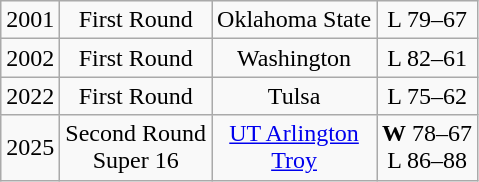<table class="wikitable">
<tr align="center">
<td>2001</td>
<td>First Round</td>
<td>Oklahoma State</td>
<td>L 79–67</td>
</tr>
<tr align="center">
<td>2002</td>
<td>First Round</td>
<td>Washington</td>
<td>L 82–61</td>
</tr>
<tr align="center">
<td>2022</td>
<td>First Round</td>
<td>Tulsa</td>
<td>L 75–62</td>
</tr>
<tr align="center">
<td>2025</td>
<td>Second Round<br>Super 16</td>
<td><a href='#'>UT Arlington</a><br><a href='#'>Troy</a></td>
<td><strong>W</strong> 78–67<br>L 86–88</td>
</tr>
</table>
